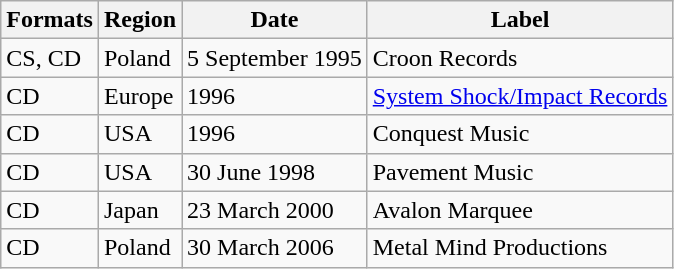<table class="wikitable plainrowheaders">
<tr>
<th scope=col>Formats</th>
<th scope=col>Region</th>
<th scope=col>Date</th>
<th scope=col>Label</th>
</tr>
<tr>
<td>CS, CD</td>
<td>Poland</td>
<td>5 September 1995</td>
<td>Croon Records</td>
</tr>
<tr>
<td>CD</td>
<td>Europe</td>
<td>1996</td>
<td><a href='#'>System Shock/Impact Records</a></td>
</tr>
<tr>
<td>CD</td>
<td>USA</td>
<td>1996</td>
<td>Conquest Music</td>
</tr>
<tr>
<td>CD</td>
<td>USA</td>
<td>30 June 1998</td>
<td>Pavement Music</td>
</tr>
<tr>
<td>CD</td>
<td>Japan</td>
<td>23 March 2000</td>
<td>Avalon Marquee</td>
</tr>
<tr>
<td>CD</td>
<td>Poland</td>
<td>30 March 2006</td>
<td>Metal Mind Productions</td>
</tr>
</table>
